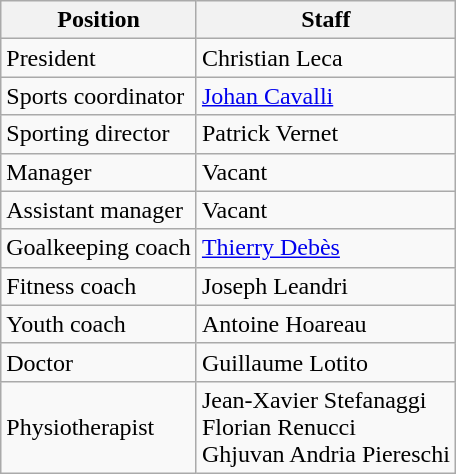<table class="wikitable">
<tr>
<th>Position</th>
<th>Staff</th>
</tr>
<tr>
<td>President</td>
<td> Christian Leca</td>
</tr>
<tr>
<td>Sports coordinator</td>
<td> <a href='#'>Johan Cavalli</a></td>
</tr>
<tr>
<td>Sporting director</td>
<td> Patrick Vernet</td>
</tr>
<tr>
<td>Manager</td>
<td> Vacant</td>
</tr>
<tr>
<td>Assistant manager</td>
<td> Vacant</td>
</tr>
<tr>
<td>Goalkeeping coach</td>
<td> <a href='#'>Thierry Debès</a></td>
</tr>
<tr>
<td>Fitness coach</td>
<td> Joseph Leandri</td>
</tr>
<tr>
<td>Youth coach</td>
<td> Antoine Hoareau</td>
</tr>
<tr>
<td>Doctor</td>
<td> Guillaume Lotito</td>
</tr>
<tr>
<td>Physiotherapist</td>
<td> Jean-Xavier Stefanaggi <br>  Florian Renucci <br>  Ghjuvan Andria Piereschi</td>
</tr>
</table>
